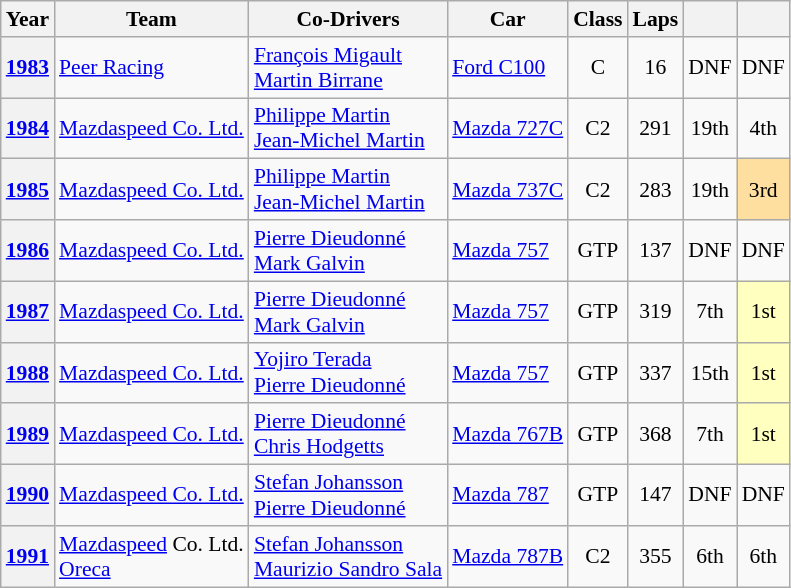<table class="wikitable" style="text-align:center; font-size:90%">
<tr>
<th>Year</th>
<th>Team</th>
<th>Co-Drivers</th>
<th>Car</th>
<th>Class</th>
<th>Laps</th>
<th></th>
<th></th>
</tr>
<tr align="centre">
<th><a href='#'>1983</a></th>
<td align="left"> <a href='#'>Peer Racing</a></td>
<td align="left"> <a href='#'>François Migault</a><br> <a href='#'>Martin Birrane</a></td>
<td align="left"><a href='#'>Ford C100</a></td>
<td>C</td>
<td>16</td>
<td>DNF</td>
<td>DNF</td>
</tr>
<tr>
<th><a href='#'>1984</a></th>
<td align="left"> <a href='#'>Mazdaspeed Co. Ltd.</a></td>
<td align="left"> <a href='#'>Philippe Martin</a><br> <a href='#'>Jean-Michel Martin</a></td>
<td align="left"><a href='#'>Mazda 727C</a></td>
<td>C2</td>
<td>291</td>
<td>19th</td>
<td>4th</td>
</tr>
<tr align="centre">
<th><a href='#'>1985</a></th>
<td align="left"> <a href='#'>Mazdaspeed Co. Ltd.</a></td>
<td align="left"> <a href='#'>Philippe Martin</a><br> <a href='#'>Jean-Michel Martin</a></td>
<td align="left"><a href='#'>Mazda 737C</a></td>
<td>C2</td>
<td>283</td>
<td>19th</td>
<td style="background:#ffdf9f;">3rd</td>
</tr>
<tr align="centre">
<th><a href='#'>1986</a></th>
<td align="left"> <a href='#'>Mazdaspeed Co. Ltd.</a></td>
<td align="left"> <a href='#'>Pierre Dieudonné</a><br> <a href='#'>Mark Galvin</a></td>
<td align="left"><a href='#'>Mazda 757</a></td>
<td>GTP</td>
<td>137</td>
<td>DNF</td>
<td>DNF</td>
</tr>
<tr align="centre">
<th><a href='#'>1987</a></th>
<td align="left"> <a href='#'>Mazdaspeed Co. Ltd.</a></td>
<td align="left"> <a href='#'>Pierre Dieudonné</a><br> <a href='#'>Mark Galvin</a></td>
<td align="left"><a href='#'>Mazda 757</a></td>
<td>GTP</td>
<td>319</td>
<td>7th</td>
<td style="background:#ffffbf;">1st</td>
</tr>
<tr align="centre">
<th><a href='#'>1988</a></th>
<td align="left"> <a href='#'>Mazdaspeed Co. Ltd.</a></td>
<td align="left"> <a href='#'>Yojiro Terada</a><br> <a href='#'>Pierre Dieudonné</a></td>
<td align="left"><a href='#'>Mazda 757</a></td>
<td>GTP</td>
<td>337</td>
<td>15th</td>
<td style="background:#ffffbf;">1st</td>
</tr>
<tr align="centre">
<th><a href='#'>1989</a></th>
<td align="left"> <a href='#'>Mazdaspeed Co. Ltd.</a></td>
<td align="left"> <a href='#'>Pierre Dieudonné</a><br> <a href='#'>Chris Hodgetts</a></td>
<td align="left"><a href='#'>Mazda 767B</a></td>
<td>GTP</td>
<td>368</td>
<td>7th</td>
<td style="background:#ffffbf;">1st</td>
</tr>
<tr align="centre">
<th><a href='#'>1990</a></th>
<td align="left"> <a href='#'>Mazdaspeed Co. Ltd.</a></td>
<td align="left"> <a href='#'>Stefan Johansson</a><br> <a href='#'>Pierre Dieudonné</a></td>
<td align="left"><a href='#'>Mazda 787</a></td>
<td>GTP</td>
<td>147</td>
<td>DNF</td>
<td>DNF</td>
</tr>
<tr align="centre">
<th><a href='#'>1991</a></th>
<td align="left"> <a href='#'>Mazdaspeed</a> Co. Ltd.<br> <a href='#'>Oreca</a></td>
<td align="left"> <a href='#'>Stefan Johansson</a><br> <a href='#'>Maurizio Sandro Sala</a></td>
<td align="left"><a href='#'>Mazda 787B</a></td>
<td>C2</td>
<td>355</td>
<td>6th</td>
<td>6th</td>
</tr>
</table>
